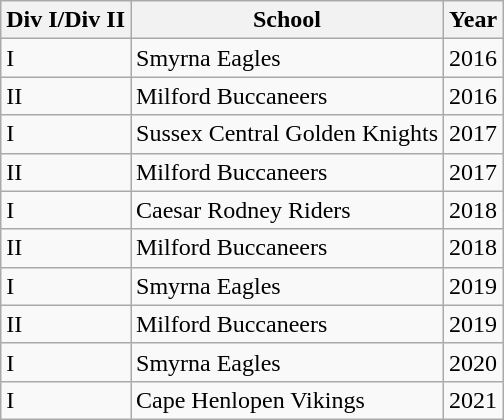<table class="wikitable" style="float:left;">
<tr style="white-space:nowrap;">
<th>Div I/Div II</th>
<th>School</th>
<th>Year</th>
</tr>
<tr>
<td>I</td>
<td>Smyrna Eagles</td>
<td>2016</td>
</tr>
<tr>
<td>II</td>
<td>Milford Buccaneers</td>
<td>2016</td>
</tr>
<tr>
<td>I</td>
<td>Sussex Central Golden Knights</td>
<td>2017</td>
</tr>
<tr>
<td>II</td>
<td>Milford Buccaneers</td>
<td>2017</td>
</tr>
<tr>
<td>I</td>
<td>Caesar Rodney Riders</td>
<td>2018</td>
</tr>
<tr>
<td>II</td>
<td>Milford Buccaneers</td>
<td>2018</td>
</tr>
<tr>
<td>I</td>
<td>Smyrna Eagles</td>
<td>2019</td>
</tr>
<tr>
<td>II</td>
<td>Milford Buccaneers</td>
<td>2019</td>
</tr>
<tr>
<td>I</td>
<td>Smyrna Eagles</td>
<td>2020</td>
</tr>
<tr>
<td>I</td>
<td>Cape Henlopen Vikings</td>
<td>2021</td>
</tr>
</table>
